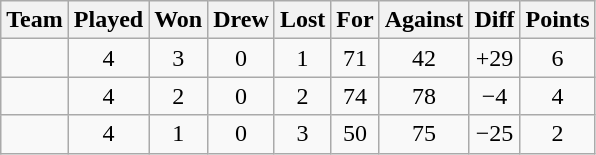<table class="wikitable" style="text-align:center">
<tr>
<th>Team</th>
<th>Played</th>
<th>Won</th>
<th>Drew</th>
<th>Lost</th>
<th>For</th>
<th>Against</th>
<th>Diff</th>
<th>Points</th>
</tr>
<tr>
<td align=left></td>
<td>4</td>
<td>3</td>
<td>0</td>
<td>1</td>
<td>71</td>
<td>42</td>
<td>+29</td>
<td>6</td>
</tr>
<tr>
<td align=left></td>
<td>4</td>
<td>2</td>
<td>0</td>
<td>2</td>
<td>74</td>
<td>78</td>
<td>−4</td>
<td>4</td>
</tr>
<tr>
<td align=left></td>
<td>4</td>
<td>1</td>
<td>0</td>
<td>3</td>
<td>50</td>
<td>75</td>
<td>−25</td>
<td>2</td>
</tr>
</table>
